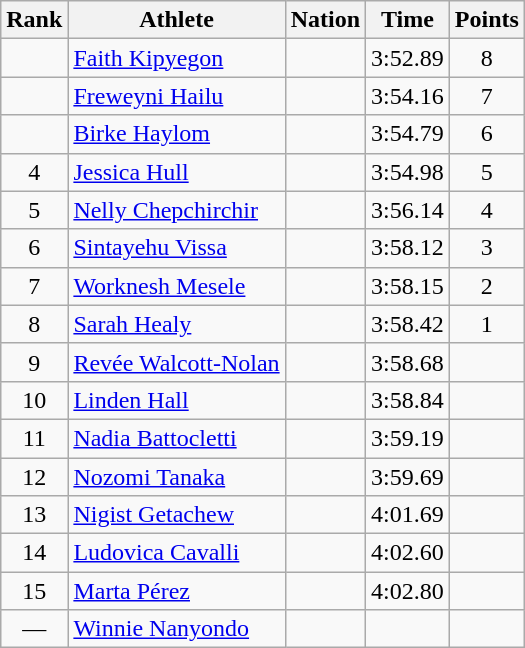<table class="wikitable">
<tr>
<th scope="col">Rank</th>
<th scope="col">Athlete</th>
<th scope="col">Nation</th>
<th scope="col">Time</th>
<th scope="col">Points</th>
</tr>
<tr>
<td align=center></td>
<td><a href='#'>Faith Kipyegon</a></td>
<td></td>
<td>3:52.89</td>
<td align=center>8</td>
</tr>
<tr>
<td align=center></td>
<td><a href='#'>Freweyni Hailu</a></td>
<td></td>
<td>3:54.16</td>
<td align=center>7</td>
</tr>
<tr>
<td align=center></td>
<td><a href='#'>Birke Haylom</a></td>
<td></td>
<td>3:54.79</td>
<td align=center>6</td>
</tr>
<tr>
<td align=center>4</td>
<td><a href='#'>Jessica Hull</a></td>
<td></td>
<td>3:54.98</td>
<td align=center>5</td>
</tr>
<tr>
<td align=center>5</td>
<td><a href='#'>Nelly Chepchirchir</a></td>
<td></td>
<td>3:56.14</td>
<td align=center>4</td>
</tr>
<tr>
<td align=center>6</td>
<td><a href='#'>Sintayehu Vissa</a></td>
<td></td>
<td>3:58.12</td>
<td align=center>3</td>
</tr>
<tr>
<td align=center>7</td>
<td><a href='#'>Worknesh Mesele</a></td>
<td></td>
<td>3:58.15</td>
<td align=center>2</td>
</tr>
<tr>
<td align=center>8</td>
<td><a href='#'>Sarah Healy</a></td>
<td></td>
<td>3:58.42</td>
<td align=center>1</td>
</tr>
<tr>
<td align=center>9</td>
<td><a href='#'>Revée Walcott-Nolan</a></td>
<td></td>
<td>3:58.68</td>
<td align=center></td>
</tr>
<tr>
<td align=center>10</td>
<td><a href='#'>Linden Hall</a></td>
<td></td>
<td>3:58.84</td>
<td align=center></td>
</tr>
<tr>
<td align=center>11</td>
<td><a href='#'>Nadia Battocletti</a></td>
<td></td>
<td>3:59.19</td>
<td align=center></td>
</tr>
<tr>
<td align=center>12</td>
<td><a href='#'>Nozomi Tanaka</a></td>
<td></td>
<td>3:59.69</td>
<td align=center></td>
</tr>
<tr>
<td align=center>13</td>
<td><a href='#'>Nigist Getachew</a></td>
<td></td>
<td>4:01.69</td>
<td align=center></td>
</tr>
<tr>
<td align=center>14</td>
<td><a href='#'>Ludovica Cavalli</a></td>
<td></td>
<td>4:02.60</td>
<td align=center></td>
</tr>
<tr>
<td align=center>15</td>
<td><a href='#'>Marta Pérez</a></td>
<td></td>
<td>4:02.80</td>
<td align=center></td>
</tr>
<tr>
<td align=center>—</td>
<td><a href='#'>Winnie Nanyondo</a></td>
<td></td>
<td></td>
<td align=center></td>
</tr>
</table>
